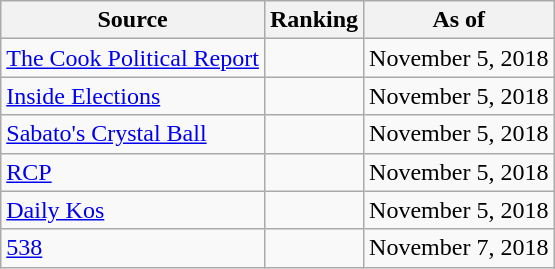<table class="wikitable" style="text-align:center">
<tr>
<th>Source</th>
<th>Ranking</th>
<th>As of</th>
</tr>
<tr>
<td align=left><a href='#'>The Cook Political Report</a></td>
<td></td>
<td>November 5, 2018</td>
</tr>
<tr>
<td align=left><a href='#'>Inside Elections</a></td>
<td></td>
<td>November 5, 2018</td>
</tr>
<tr>
<td align=left><a href='#'>Sabato's Crystal Ball</a></td>
<td></td>
<td>November 5, 2018</td>
</tr>
<tr>
<td align="left"><a href='#'>RCP</a></td>
<td></td>
<td>November 5, 2018</td>
</tr>
<tr>
<td align="left"><a href='#'>Daily Kos</a></td>
<td></td>
<td>November 5, 2018</td>
</tr>
<tr>
<td align="left"><a href='#'>538</a></td>
<td></td>
<td>November 7, 2018</td>
</tr>
</table>
